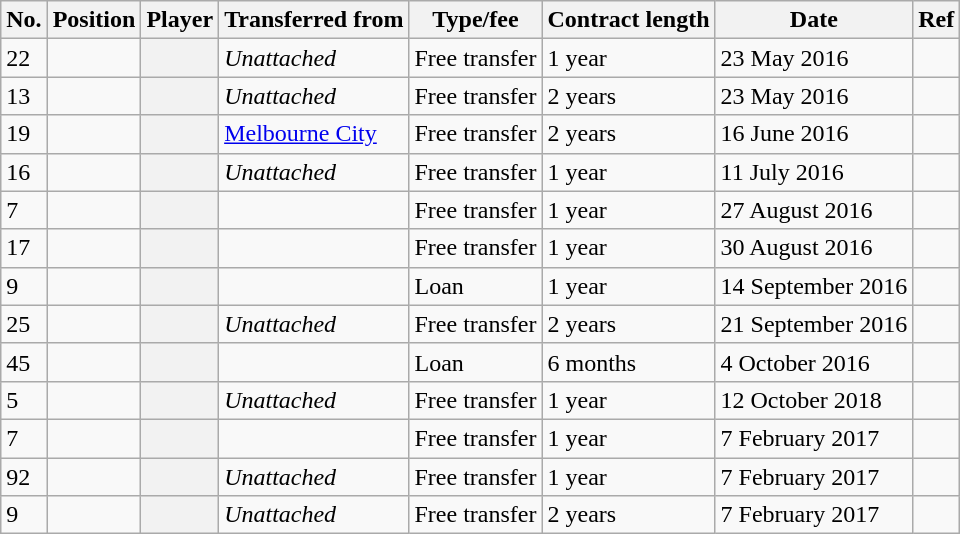<table class="wikitable plainrowheaders sortable" style="text-align:center; text-align:left">
<tr>
<th scope="col">No.</th>
<th scope="col">Position</th>
<th scope="col">Player</th>
<th scope="col">Transferred from</th>
<th scope="col">Type/fee</th>
<th scope="col">Contract length</th>
<th scope="col">Date</th>
<th scope="col" class="unsortable">Ref</th>
</tr>
<tr>
<td>22</td>
<td></td>
<th scope="row"></th>
<td><em>Unattached</em></td>
<td>Free transfer</td>
<td>1 year</td>
<td>23 May 2016</td>
<td></td>
</tr>
<tr>
<td>13</td>
<td></td>
<th scope="row"></th>
<td><em>Unattached</em></td>
<td>Free transfer</td>
<td>2 years</td>
<td>23 May 2016</td>
<td></td>
</tr>
<tr>
<td>19</td>
<td></td>
<th scope="row"></th>
<td><a href='#'>Melbourne City</a></td>
<td>Free transfer</td>
<td>2 years</td>
<td>16 June 2016</td>
<td></td>
</tr>
<tr>
<td>16</td>
<td></td>
<th scope="row"></th>
<td><em>Unattached</em></td>
<td>Free transfer</td>
<td>1 year</td>
<td>11 July 2016</td>
<td></td>
</tr>
<tr>
<td>7</td>
<td></td>
<th scope="row"></th>
<td></td>
<td>Free transfer</td>
<td>1 year</td>
<td>27 August 2016</td>
<td></td>
</tr>
<tr>
<td>17</td>
<td></td>
<th scope="row"></th>
<td></td>
<td>Free transfer</td>
<td>1 year</td>
<td>30 August 2016</td>
<td></td>
</tr>
<tr>
<td>9</td>
<td></td>
<th scope="row"></th>
<td></td>
<td>Loan</td>
<td>1 year</td>
<td>14 September 2016</td>
<td></td>
</tr>
<tr>
<td>25</td>
<td></td>
<th scope="row"></th>
<td><em>Unattached</em></td>
<td>Free transfer</td>
<td>2 years</td>
<td>21 September 2016</td>
<td></td>
</tr>
<tr>
<td>45</td>
<td></td>
<th scope="row"></th>
<td></td>
<td>Loan</td>
<td>6 months</td>
<td>4 October 2016</td>
<td></td>
</tr>
<tr>
<td>5</td>
<td></td>
<th scope="row"></th>
<td><em>Unattached</em></td>
<td>Free transfer</td>
<td>1 year</td>
<td>12 October 2018</td>
<td></td>
</tr>
<tr>
<td>7</td>
<td></td>
<th scope="row"></th>
<td></td>
<td>Free transfer</td>
<td>1 year</td>
<td>7 February 2017</td>
<td></td>
</tr>
<tr>
<td>92</td>
<td></td>
<th scope="row"></th>
<td><em>Unattached</em></td>
<td>Free transfer</td>
<td>1 year</td>
<td>7 February 2017</td>
<td></td>
</tr>
<tr>
<td>9</td>
<td></td>
<th scope="row"></th>
<td><em>Unattached</em></td>
<td>Free transfer</td>
<td>2 years</td>
<td>7 February 2017</td>
<td></td>
</tr>
</table>
